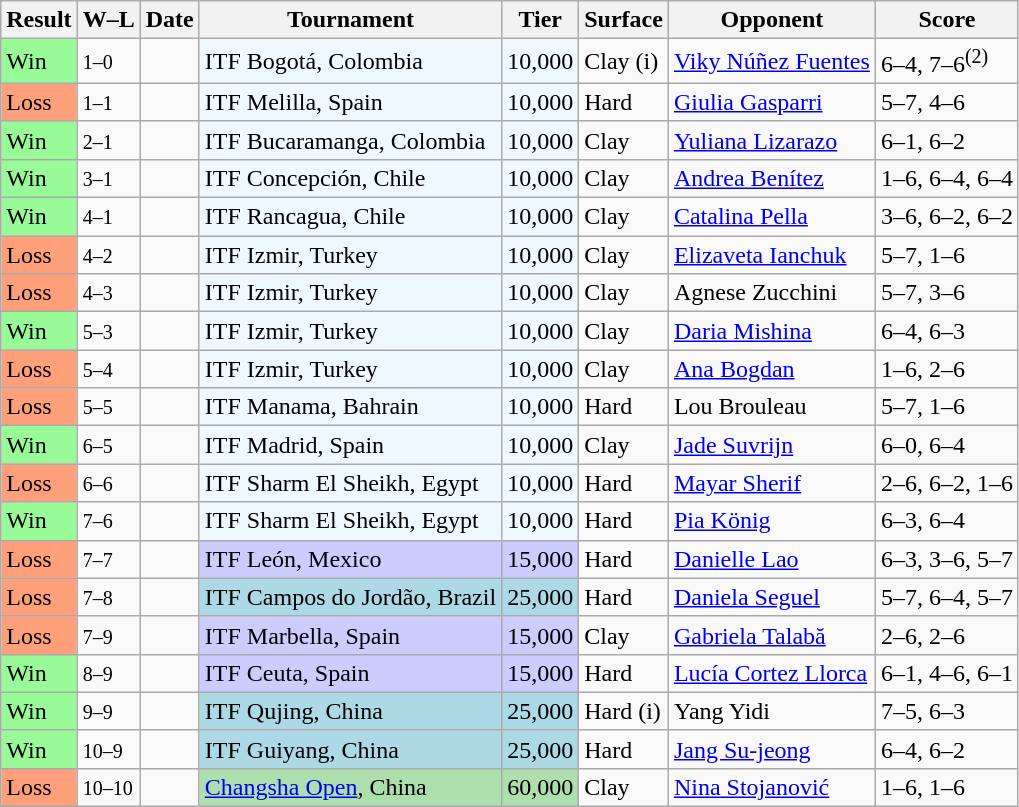<table class="sortable wikitable">
<tr>
<th>Result</th>
<th class="unsortable">W–L</th>
<th>Date</th>
<th>Tournament</th>
<th>Tier</th>
<th>Surface</th>
<th>Opponent</th>
<th class="unsortable">Score</th>
</tr>
<tr>
<td bgcolor="98FB98">Win</td>
<td><small>1–0</small></td>
<td></td>
<td style="background:#f0f8ff;">ITF Bogotá, Colombia</td>
<td style="background:#f0f8ff;">10,000</td>
<td>Clay (i)</td>
<td> <a href='#'>Viky Núñez Fuentes</a></td>
<td>6–4, 7–6<sup>(2)</sup></td>
</tr>
<tr>
<td bgcolor="FFA07A">Loss</td>
<td><small>1–1</small></td>
<td></td>
<td style="background:#f0f8ff;">ITF Melilla, Spain</td>
<td style="background:#f0f8ff;">10,000</td>
<td>Hard</td>
<td> <a href='#'>Giulia Gasparri</a></td>
<td>5–7, 4–6</td>
</tr>
<tr>
<td bgcolor="98FB98">Win</td>
<td><small>2–1</small></td>
<td></td>
<td style="background:#f0f8ff;">ITF Bucaramanga, Colombia</td>
<td style="background:#f0f8ff;">10,000</td>
<td>Clay</td>
<td> <a href='#'>Yuliana Lizarazo</a></td>
<td>6–1, 6–2</td>
</tr>
<tr>
<td bgcolor="98FB98">Win</td>
<td><small>3–1</small></td>
<td></td>
<td style="background:#f0f8ff;">ITF Concepción, Chile</td>
<td style="background:#f0f8ff;">10,000</td>
<td>Clay</td>
<td> <a href='#'>Andrea Benítez</a></td>
<td>1–6, 6–4, 6–4</td>
</tr>
<tr>
<td bgcolor="98FB98">Win</td>
<td><small>4–1</small></td>
<td></td>
<td style="background:#f0f8ff;">ITF Rancagua, Chile</td>
<td style="background:#f0f8ff;">10,000</td>
<td>Clay</td>
<td> <a href='#'>Catalina Pella</a></td>
<td>3–6, 6–2, 6–2</td>
</tr>
<tr>
<td bgcolor="FFA07A">Loss</td>
<td><small>4–2</small></td>
<td></td>
<td style="background:#f0f8ff;">ITF Izmir, Turkey</td>
<td style="background:#f0f8ff;">10,000</td>
<td>Clay</td>
<td> <a href='#'>Elizaveta Ianchuk</a></td>
<td>5–7, 1–6</td>
</tr>
<tr>
<td bgcolor="FFA07A">Loss</td>
<td><small>4–3</small></td>
<td></td>
<td style="background:#f0f8ff;">ITF Izmir, Turkey</td>
<td style="background:#f0f8ff;">10,000</td>
<td>Clay</td>
<td> Agnese Zucchini</td>
<td>5–7, 3–6</td>
</tr>
<tr>
<td bgcolor="98FB98">Win</td>
<td><small>5–3</small></td>
<td></td>
<td style="background:#f0f8ff;">ITF Izmir, Turkey</td>
<td style="background:#f0f8ff;">10,000</td>
<td>Clay</td>
<td> <a href='#'>Daria Mishina</a></td>
<td>6–4, 6–3</td>
</tr>
<tr>
<td bgcolor="FFA07A">Loss</td>
<td><small>5–4</small></td>
<td></td>
<td style="background:#f0f8ff;">ITF Izmir, Turkey</td>
<td style="background:#f0f8ff;">10,000</td>
<td>Clay</td>
<td> <a href='#'>Ana Bogdan</a></td>
<td>1–6, 2–6</td>
</tr>
<tr>
<td bgcolor="FFA07A">Loss</td>
<td><small>5–5</small></td>
<td></td>
<td style="background:#f0f8ff;">ITF Manama, Bahrain</td>
<td style="background:#f0f8ff;">10,000</td>
<td>Hard</td>
<td> Lou Brouleau</td>
<td>5–7, 1–6</td>
</tr>
<tr>
<td bgcolor="98FB98">Win</td>
<td><small>6–5</small></td>
<td></td>
<td style="background:#f0f8ff;">ITF Madrid, Spain</td>
<td style="background:#f0f8ff;">10,000</td>
<td>Clay</td>
<td> <a href='#'>Jade Suvrijn</a></td>
<td>6–0, 6–4</td>
</tr>
<tr>
<td bgcolor="FFA07A">Loss</td>
<td><small>6–6</small></td>
<td></td>
<td style="background:#f0f8ff;">ITF Sharm El Sheikh, Egypt</td>
<td style="background:#f0f8ff;">10,000</td>
<td>Hard</td>
<td> <a href='#'>Mayar Sherif</a></td>
<td>2–6, 6–2, 1–6</td>
</tr>
<tr>
<td bgcolor="98FB98">Win</td>
<td><small>7–6</small></td>
<td></td>
<td style="background:#f0f8ff;">ITF Sharm El Sheikh, Egypt</td>
<td style="background:#f0f8ff;">10,000</td>
<td>Hard</td>
<td> <a href='#'>Pia König</a></td>
<td>6–3, 6–4</td>
</tr>
<tr>
<td bgcolor="FFA07A">Loss</td>
<td><small>7–7</small></td>
<td></td>
<td style="background:#ccccff;">ITF León, Mexico</td>
<td style="background:#ccccff;">15,000</td>
<td>Hard</td>
<td> <a href='#'>Danielle Lao</a></td>
<td>6–3, 3–6, 5–7</td>
</tr>
<tr>
<td bgcolor="FFA07A">Loss</td>
<td><small>7–8</small></td>
<td></td>
<td style="background:lightblue;">ITF Campos do Jordão, Brazil</td>
<td style="background:lightblue;">25,000</td>
<td>Hard</td>
<td> <a href='#'>Daniela Seguel</a></td>
<td>5–7, 6–4, 5–7</td>
</tr>
<tr>
<td bgcolor="FFA07A">Loss</td>
<td><small>7–9</small></td>
<td></td>
<td style="background:#ccccff;">ITF Marbella, Spain</td>
<td style="background:#ccccff;">15,000</td>
<td>Clay</td>
<td> <a href='#'>Gabriela Talabă</a></td>
<td>2–6, 2–6</td>
</tr>
<tr>
<td bgcolor="98FB98">Win</td>
<td><small>8–9</small></td>
<td></td>
<td style="background:#ccccff;">ITF Ceuta, Spain</td>
<td style="background:#ccccff;">15,000</td>
<td>Hard</td>
<td> <a href='#'>Lucía Cortez Llorca</a></td>
<td>6–1, 4–6, 6–1</td>
</tr>
<tr>
<td bgcolor="98FB98">Win</td>
<td><small>9–9</small></td>
<td></td>
<td style="background:lightblue;">ITF Qujing, China</td>
<td style="background:lightblue;">25,000</td>
<td>Hard (i)</td>
<td> Yang Yidi</td>
<td>7–5, 6–3</td>
</tr>
<tr>
<td bgcolor="98FB98">Win</td>
<td><small>10–9</small></td>
<td></td>
<td style="background:lightblue;">ITF Guiyang, China</td>
<td style="background:lightblue;">25,000</td>
<td>Hard</td>
<td> <a href='#'>Jang Su-jeong</a></td>
<td>6–4, 6–2</td>
</tr>
<tr>
<td bgcolor="FFA07A">Loss</td>
<td><small>10–10</small></td>
<td><a href='#'></a></td>
<td style="background:#addfad;"><a href='#'>Changsha Open</a>, China</td>
<td style="background:#addfad;">60,000</td>
<td>Clay</td>
<td> <a href='#'>Nina Stojanović</a></td>
<td>1–6, 1–6</td>
</tr>
</table>
